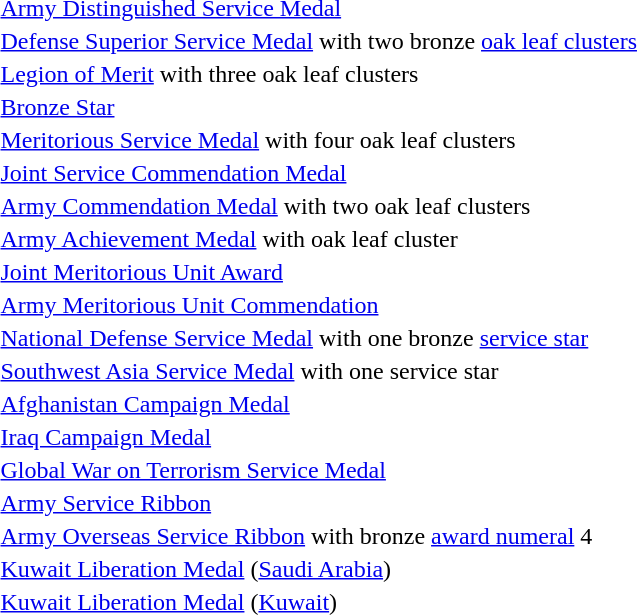<table>
<tr>
<td> <a href='#'>Army Distinguished Service Medal</a></td>
</tr>
<tr>
<td> <a href='#'>Defense Superior Service Medal</a> with two bronze <a href='#'>oak leaf clusters</a></td>
</tr>
<tr>
<td> <a href='#'>Legion of Merit</a> with three oak leaf clusters</td>
</tr>
<tr>
<td> <a href='#'>Bronze Star</a></td>
</tr>
<tr>
<td> <a href='#'>Meritorious Service Medal</a> with four oak leaf clusters</td>
</tr>
<tr>
<td> <a href='#'>Joint Service Commendation Medal</a></td>
</tr>
<tr>
<td> <a href='#'>Army Commendation Medal</a> with two oak leaf clusters</td>
</tr>
<tr>
<td> <a href='#'>Army Achievement Medal</a> with oak leaf cluster</td>
</tr>
<tr>
<td> <a href='#'>Joint Meritorious Unit Award</a></td>
</tr>
<tr>
<td> <a href='#'>Army Meritorious Unit Commendation</a></td>
</tr>
<tr>
<td> <a href='#'>National Defense Service Medal</a> with one bronze <a href='#'>service star</a></td>
</tr>
<tr>
<td> <a href='#'>Southwest Asia Service Medal</a> with one service star</td>
</tr>
<tr>
<td> <a href='#'>Afghanistan Campaign Medal</a></td>
</tr>
<tr>
<td> <a href='#'>Iraq Campaign Medal</a></td>
</tr>
<tr>
<td> <a href='#'>Global War on Terrorism Service Medal</a></td>
</tr>
<tr>
<td> <a href='#'>Army Service Ribbon</a></td>
</tr>
<tr>
<td><span></span> <a href='#'>Army Overseas Service Ribbon</a> with bronze <a href='#'>award numeral</a> 4</td>
</tr>
<tr>
<td> <a href='#'>Kuwait Liberation Medal</a> (<a href='#'>Saudi Arabia</a>)</td>
</tr>
<tr>
<td> <a href='#'>Kuwait Liberation Medal</a> (<a href='#'>Kuwait</a>)</td>
</tr>
</table>
